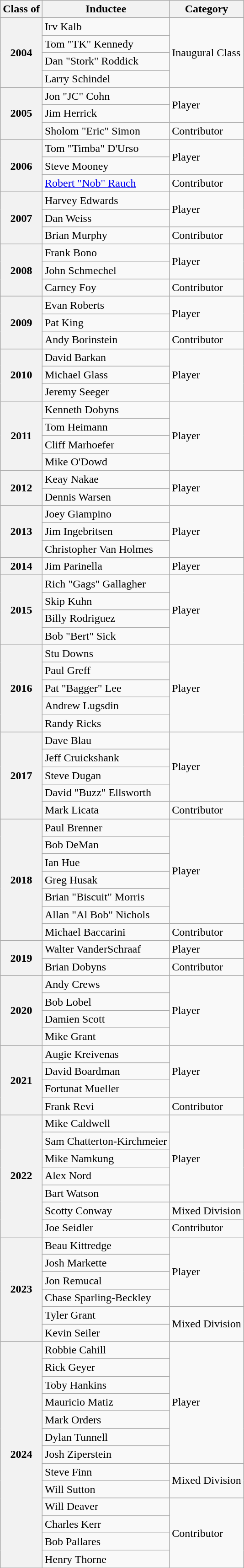<table class="wikitable sortable">
<tr>
<th>Class of</th>
<th>Inductee</th>
<th>Category</th>
</tr>
<tr>
<th rowspan="4">2004</th>
<td data-sort-value="Kalb, Irv">Irv Kalb</td>
<td rowspan="4">Inaugural Class</td>
</tr>
<tr>
<td data-sort-value="Kennedy, Tom">Tom "TK" Kennedy</td>
</tr>
<tr>
<td data-sort-value="Roddick, Dan">Dan "Stork" Roddick</td>
</tr>
<tr>
<td data-sort-value="Schindel, Larry">Larry Schindel</td>
</tr>
<tr>
<th rowspan="3">2005</th>
<td data-sort-value="Cohn, Jon">Jon "JC" Cohn</td>
<td rowspan="2">Player</td>
</tr>
<tr>
<td data-sort-value="Herrick, Jim">Jim Herrick</td>
</tr>
<tr>
<td data-sort-value="Simon, Sholom">Sholom "Eric" Simon</td>
<td>Contributor</td>
</tr>
<tr>
<th rowspan="3">2006</th>
<td data-sort-value="D'Urso, Tom">Tom "Timba" D'Urso</td>
<td rowspan="2">Player</td>
</tr>
<tr>
<td data-sort-value="Mooney, Steve">Steve Mooney</td>
</tr>
<tr>
<td data-sort-value="Rauch, Robert"><a href='#'>Robert "Nob" Rauch</a></td>
<td>Contributor</td>
</tr>
<tr>
<th rowspan="3">2007</th>
<td data-sort-value="Edwards, Harvey">Harvey Edwards</td>
<td rowspan="2">Player</td>
</tr>
<tr>
<td data-sort-value="Weiss, Dan">Dan Weiss</td>
</tr>
<tr>
<td data-sort-value="Murphy, Brian">Brian Murphy</td>
<td>Contributor</td>
</tr>
<tr>
<th rowspan="3">2008</th>
<td data-sort-value="Bono, Frank">Frank Bono</td>
<td rowspan="2">Player</td>
</tr>
<tr>
<td data-sort-value="Schmechel, John">John Schmechel</td>
</tr>
<tr>
<td data-sort-value="Foy, Carney">Carney Foy</td>
<td>Contributor</td>
</tr>
<tr>
<th rowspan="3">2009</th>
<td data-sort-value="Evans, Robert">Evan Roberts</td>
<td rowspan="2">Player</td>
</tr>
<tr>
<td data-sort-value="King, Pat">Pat King</td>
</tr>
<tr>
<td data-sort-value="Borinstein, Andy">Andy Borinstein</td>
<td>Contributor</td>
</tr>
<tr>
<th rowspan="3">2010</th>
<td data-sort-value="Barkan, David">David Barkan</td>
<td rowspan="3">Player</td>
</tr>
<tr>
<td data-sort-value="Glass, Michael">Michael Glass</td>
</tr>
<tr>
<td data-sort-value="Seeger, Jeremy">Jeremy Seeger</td>
</tr>
<tr>
<th rowspan="4">2011</th>
<td data-sort-value="Dobyns, Kenneth">Kenneth Dobyns</td>
<td rowspan="4">Player</td>
</tr>
<tr>
<td data-sort-value="Heimann, Tom">Tom Heimann</td>
</tr>
<tr>
<td data-sort-value="Marhoefer, Cliff">Cliff Marhoefer</td>
</tr>
<tr>
<td data-sort-value="O'Dowd, Mike">Mike O'Dowd</td>
</tr>
<tr>
<th rowspan="2">2012</th>
<td data-sort-value="Nakae, Keay">Keay Nakae</td>
<td rowspan="2">Player</td>
</tr>
<tr>
<td data-sort-value="Warsen, Dennis">Dennis Warsen</td>
</tr>
<tr>
<th rowspan="3">2013</th>
<td data-sort-value="Giampino, Joey">Joey Giampino</td>
<td rowspan="3">Player</td>
</tr>
<tr>
<td data-sort-value="Ingebritsen, Jim">Jim Ingebritsen</td>
</tr>
<tr>
<td data-sort-value="Van Holmes, Christopher">Christopher Van Holmes</td>
</tr>
<tr>
<th>2014</th>
<td data-sort-value="Parinella, Jim">Jim Parinella</td>
<td>Player</td>
</tr>
<tr>
<th rowspan="4">2015</th>
<td data-sort-value="Gallagher, Rich">Rich "Gags" Gallagher</td>
<td rowspan="4">Player</td>
</tr>
<tr>
<td data-sort-value="Kuhn, Skip">Skip Kuhn</td>
</tr>
<tr>
<td data-sort-value="Rodriguez, Billy">Billy Rodriguez</td>
</tr>
<tr>
<td data-sort-value="Sick, Bob">Bob "Bert" Sick</td>
</tr>
<tr>
<th rowspan="5">2016</th>
<td data-sort-value="Downs, Stu">Stu Downs</td>
<td rowspan="5">Player</td>
</tr>
<tr>
<td data-sort-value="Greff, Paul">Paul Greff</td>
</tr>
<tr>
<td data-sort-value="Lee, Pat">Pat "Bagger" Lee</td>
</tr>
<tr>
<td data-sort-value="Lugsdin, Andres">Andrew Lugsdin</td>
</tr>
<tr>
<td data-sort-value="Ricks, Randy">Randy Ricks</td>
</tr>
<tr>
<th rowspan="5">2017</th>
<td>Dave Blau</td>
<td rowspan="4">Player</td>
</tr>
<tr>
<td>Jeff Cruickshank</td>
</tr>
<tr>
<td>Steve Dugan</td>
</tr>
<tr>
<td>David "Buzz" Ellsworth</td>
</tr>
<tr>
<td>Mark Licata</td>
<td>Contributor</td>
</tr>
<tr>
<th rowspan="7">2018</th>
<td>Paul Brenner</td>
<td rowspan="6">Player</td>
</tr>
<tr>
<td>Bob DeMan</td>
</tr>
<tr>
<td>Ian Hue</td>
</tr>
<tr>
<td>Greg Husak</td>
</tr>
<tr>
<td>Brian "Biscuit" Morris</td>
</tr>
<tr>
<td>Allan "Al Bob" Nichols</td>
</tr>
<tr>
<td>Michael Baccarini</td>
<td>Contributor</td>
</tr>
<tr>
<th rowspan="2">2019</th>
<td>Walter VanderSchraaf</td>
<td>Player</td>
</tr>
<tr>
<td>Brian Dobyns</td>
<td>Contributor</td>
</tr>
<tr>
<th rowspan="4">2020</th>
<td>Andy Crews</td>
<td rowspan="4">Player</td>
</tr>
<tr>
<td>Bob Lobel</td>
</tr>
<tr>
<td>Damien Scott</td>
</tr>
<tr>
<td>Mike Grant</td>
</tr>
<tr>
<th rowspan="4">2021</th>
<td>Augie Kreivenas</td>
<td rowspan="3">Player</td>
</tr>
<tr>
<td>David Boardman</td>
</tr>
<tr>
<td>Fortunat Mueller</td>
</tr>
<tr>
<td>Frank Revi</td>
<td>Contributor</td>
</tr>
<tr>
<th rowspan="7">2022</th>
<td>Mike Caldwell</td>
<td rowspan="5">Player</td>
</tr>
<tr>
<td>Sam Chatterton-Kirchmeier</td>
</tr>
<tr>
<td>Mike Namkung</td>
</tr>
<tr>
<td>Alex Nord</td>
</tr>
<tr>
<td>Bart Watson</td>
</tr>
<tr>
<td>Scotty Conway</td>
<td>Mixed Division</td>
</tr>
<tr>
<td>Joe Seidler</td>
<td>Contributor</td>
</tr>
<tr>
<th rowspan="6">2023</th>
<td>Beau Kittredge</td>
<td rowspan="4">Player</td>
</tr>
<tr>
<td>Josh Markette</td>
</tr>
<tr>
<td>Jon Remucal</td>
</tr>
<tr>
<td>Chase Sparling-Beckley</td>
</tr>
<tr>
<td>Tyler Grant</td>
<td rowspan="2">Mixed Division</td>
</tr>
<tr>
<td>Kevin Seiler</td>
</tr>
<tr>
<th rowspan="13">2024</th>
<td>Robbie Cahill</td>
<td rowspan="7">Player</td>
</tr>
<tr>
<td>Rick Geyer</td>
</tr>
<tr>
<td>Toby Hankins</td>
</tr>
<tr>
<td>Mauricio Matiz</td>
</tr>
<tr>
<td>Mark Orders</td>
</tr>
<tr>
<td>Dylan Tunnell</td>
</tr>
<tr>
<td>Josh Ziperstein</td>
</tr>
<tr>
<td>Steve Finn</td>
<td rowspan="2">Mixed Division</td>
</tr>
<tr>
<td>Will Sutton</td>
</tr>
<tr>
<td>Will Deaver</td>
<td rowspan="4">Contributor</td>
</tr>
<tr>
<td>Charles Kerr</td>
</tr>
<tr>
<td>Bob Pallares</td>
</tr>
<tr>
<td>Henry Thorne</td>
</tr>
</table>
